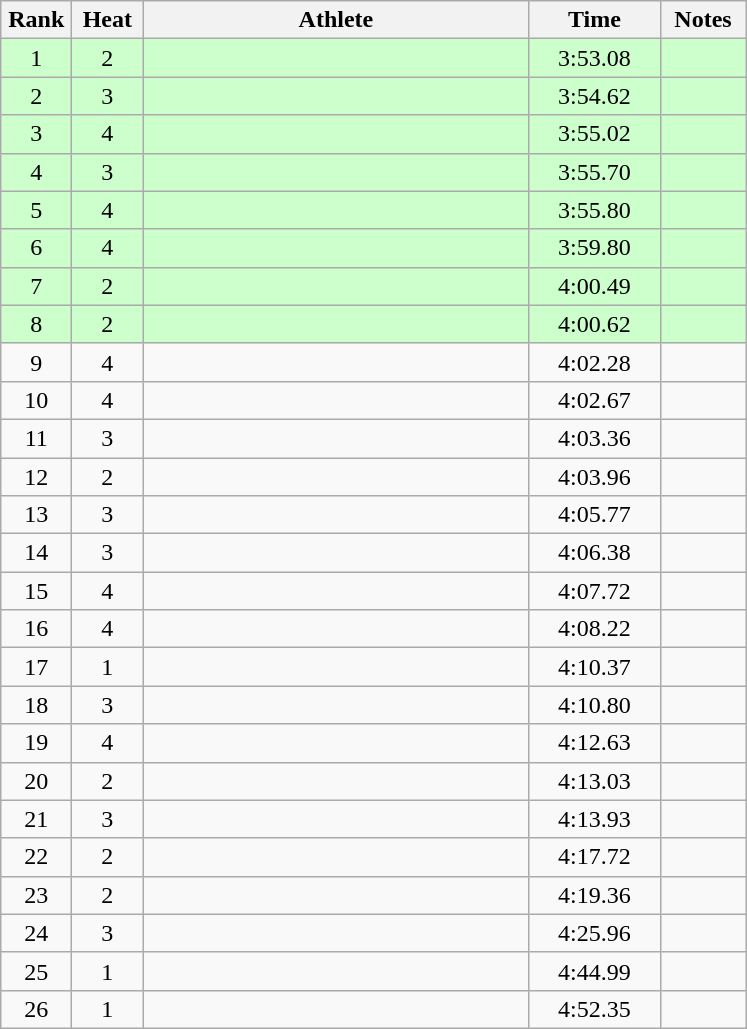<table class="wikitable" style="text-align:center">
<tr>
<th width=40>Rank</th>
<th width=40>Heat</th>
<th width=250>Athlete</th>
<th width=80>Time</th>
<th width=50>Notes</th>
</tr>
<tr bgcolor=ccffcc>
<td>1</td>
<td>2</td>
<td align=left></td>
<td>3:53.08</td>
<td></td>
</tr>
<tr bgcolor=ccffcc>
<td>2</td>
<td>3</td>
<td align=left></td>
<td>3:54.62</td>
<td></td>
</tr>
<tr bgcolor=ccffcc>
<td>3</td>
<td>4</td>
<td align=left></td>
<td>3:55.02</td>
<td></td>
</tr>
<tr bgcolor=ccffcc>
<td>4</td>
<td>3</td>
<td align=left></td>
<td>3:55.70</td>
<td></td>
</tr>
<tr bgcolor=ccffcc>
<td>5</td>
<td>4</td>
<td align=left></td>
<td>3:55.80</td>
<td></td>
</tr>
<tr bgcolor=ccffcc>
<td>6</td>
<td>4</td>
<td align=left></td>
<td>3:59.80</td>
<td></td>
</tr>
<tr bgcolor=ccffcc>
<td>7</td>
<td>2</td>
<td align=left></td>
<td>4:00.49</td>
<td></td>
</tr>
<tr bgcolor=ccffcc>
<td>8</td>
<td>2</td>
<td align=left></td>
<td>4:00.62</td>
<td></td>
</tr>
<tr>
<td>9</td>
<td>4</td>
<td align=left></td>
<td>4:02.28</td>
<td></td>
</tr>
<tr>
<td>10</td>
<td>4</td>
<td align=left></td>
<td>4:02.67</td>
<td></td>
</tr>
<tr>
<td>11</td>
<td>3</td>
<td align=left></td>
<td>4:03.36</td>
<td></td>
</tr>
<tr>
<td>12</td>
<td>2</td>
<td align=left></td>
<td>4:03.96</td>
<td></td>
</tr>
<tr>
<td>13</td>
<td>3</td>
<td align=left></td>
<td>4:05.77</td>
<td></td>
</tr>
<tr>
<td>14</td>
<td>3</td>
<td align=left></td>
<td>4:06.38</td>
<td></td>
</tr>
<tr>
<td>15</td>
<td>4</td>
<td align=left></td>
<td>4:07.72</td>
<td></td>
</tr>
<tr>
<td>16</td>
<td>4</td>
<td align=left></td>
<td>4:08.22</td>
<td></td>
</tr>
<tr>
<td>17</td>
<td>1</td>
<td align=left></td>
<td>4:10.37</td>
<td></td>
</tr>
<tr>
<td>18</td>
<td>3</td>
<td align=left></td>
<td>4:10.80</td>
<td></td>
</tr>
<tr>
<td>19</td>
<td>4</td>
<td align=left></td>
<td>4:12.63</td>
<td></td>
</tr>
<tr>
<td>20</td>
<td>2</td>
<td align=left></td>
<td>4:13.03</td>
<td></td>
</tr>
<tr>
<td>21</td>
<td>3</td>
<td align=left></td>
<td>4:13.93</td>
<td></td>
</tr>
<tr>
<td>22</td>
<td>2</td>
<td align=left></td>
<td>4:17.72</td>
<td></td>
</tr>
<tr>
<td>23</td>
<td>2</td>
<td align=left></td>
<td>4:19.36</td>
<td></td>
</tr>
<tr>
<td>24</td>
<td>3</td>
<td align=left></td>
<td>4:25.96</td>
<td></td>
</tr>
<tr>
<td>25</td>
<td>1</td>
<td align=left></td>
<td>4:44.99</td>
<td></td>
</tr>
<tr>
<td>26</td>
<td>1</td>
<td align=left></td>
<td>4:52.35</td>
<td></td>
</tr>
</table>
